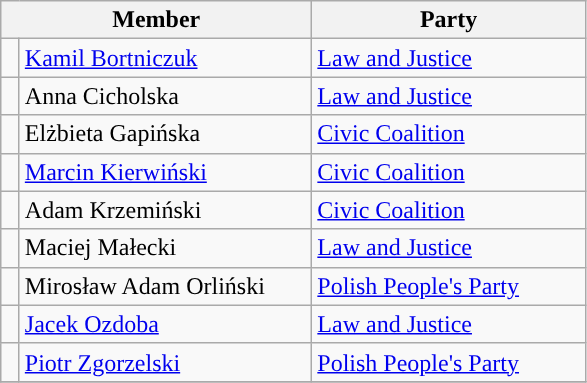<table class="wikitable">
<tr>
<th width=200px colspan=2>Member</th>
<th width=175px>Party</th>
</tr>
<tr>
<td width=5px style="background-color: "></td>
<td><a href='#'>Kamil Bortniczuk</a></td>
<td><a href='#'>Law and Justice</a></td>
</tr>
<tr>
<td style="background-color: "></td>
<td>Anna Cicholska</td>
<td><a href='#'>Law and Justice</a></td>
</tr>
<tr>
<td style="background-color: "></td>
<td>Elżbieta Gapińska</td>
<td><a href='#'>Civic Coalition</a></td>
</tr>
<tr>
<td style="background-color: "></td>
<td><a href='#'>Marcin Kierwiński</a></td>
<td><a href='#'>Civic Coalition</a></td>
</tr>
<tr>
<td style="background-color: "></td>
<td>Adam Krzemiński</td>
<td><a href='#'>Civic Coalition</a></td>
</tr>
<tr>
<td style="background-color: "></td>
<td>Maciej Małecki</td>
<td><a href='#'>Law and Justice</a></td>
</tr>
<tr>
<td style="background-color: "></td>
<td>Mirosław Adam Orliński</td>
<td><a href='#'>Polish People's Party</a></td>
</tr>
<tr>
<td style="background-color: "></td>
<td><a href='#'>Jacek Ozdoba</a></td>
<td><a href='#'>Law and Justice</a></td>
</tr>
<tr>
<td style="background-color: "></td>
<td><a href='#'>Piotr Zgorzelski</a></td>
<td><a href='#'>Polish People's Party</a></td>
</tr>
<tr>
</tr>
</table>
